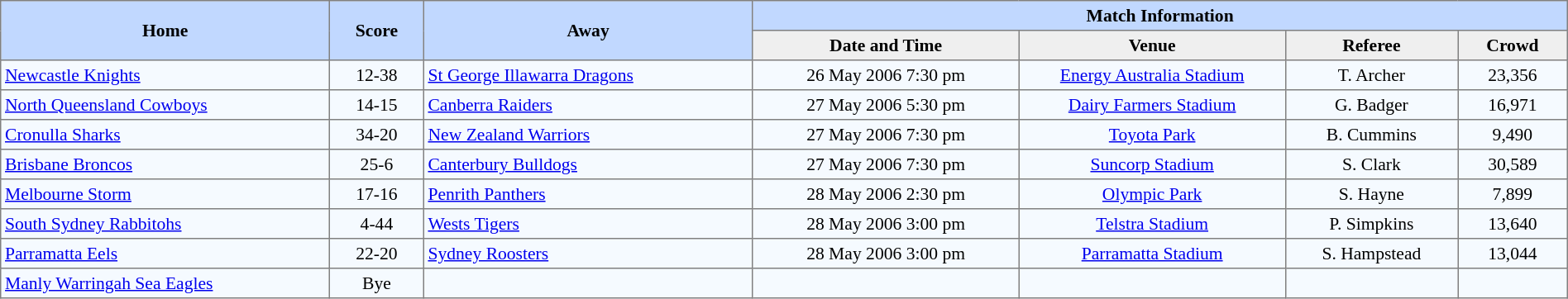<table border=1 style="border-collapse:collapse; font-size:90%;" cellpadding=3 cellspacing=0 width=100%>
<tr bgcolor=#C1D8FF>
<th rowspan=2 width=21%>Home</th>
<th rowspan=2 width=6%>Score</th>
<th rowspan=2 width=21%>Away</th>
<th colspan=6>Match Information</th>
</tr>
<tr bgcolor=#EFEFEF>
<th width=17%>Date and Time</th>
<th width=17%>Venue</th>
<th width=11%>Referee</th>
<th width=7%>Crowd</th>
</tr>
<tr align=center bgcolor=#F5FAFF>
<td align=left> <a href='#'>Newcastle Knights</a></td>
<td>12-38</td>
<td align=left> <a href='#'>St George Illawarra Dragons</a></td>
<td>26 May 2006 7:30 pm</td>
<td><a href='#'>Energy Australia Stadium</a></td>
<td>T. Archer</td>
<td>23,356</td>
</tr>
<tr align=center bgcolor=#F5FAFF>
<td align=left> <a href='#'>North Queensland Cowboys</a></td>
<td>14-15</td>
<td align=left> <a href='#'>Canberra Raiders</a></td>
<td>27 May 2006 5:30 pm</td>
<td><a href='#'>Dairy Farmers Stadium</a></td>
<td>G. Badger</td>
<td>16,971</td>
</tr>
<tr align=center bgcolor=#F5FAFF>
<td align=left> <a href='#'>Cronulla Sharks</a></td>
<td>34-20</td>
<td align=left> <a href='#'>New Zealand Warriors</a></td>
<td>27 May 2006 7:30 pm</td>
<td><a href='#'>Toyota Park</a></td>
<td>B. Cummins</td>
<td>9,490</td>
</tr>
<tr align=center bgcolor=#F5FAFF>
<td align=left> <a href='#'>Brisbane Broncos</a></td>
<td>25-6</td>
<td align=left> <a href='#'>Canterbury Bulldogs</a></td>
<td>27 May 2006 7:30 pm</td>
<td><a href='#'>Suncorp Stadium</a></td>
<td>S. Clark</td>
<td>30,589</td>
</tr>
<tr align=center bgcolor=#F5FAFF>
<td align=left> <a href='#'>Melbourne Storm</a></td>
<td>17-16</td>
<td align=left> <a href='#'>Penrith Panthers</a></td>
<td>28 May 2006 2:30 pm</td>
<td><a href='#'>Olympic Park</a></td>
<td>S. Hayne</td>
<td>7,899</td>
</tr>
<tr align=center bgcolor=#F5FAFF>
<td align=left> <a href='#'>South Sydney Rabbitohs</a></td>
<td>4-44</td>
<td align=left> <a href='#'>Wests Tigers</a></td>
<td>28 May 2006 3:00 pm</td>
<td><a href='#'>Telstra Stadium</a></td>
<td>P. Simpkins</td>
<td>13,640</td>
</tr>
<tr align=center bgcolor=#F5FAFF>
<td align=left> <a href='#'>Parramatta Eels</a></td>
<td>22-20</td>
<td align=left> <a href='#'>Sydney Roosters</a></td>
<td>28 May 2006 3:00 pm</td>
<td><a href='#'>Parramatta Stadium</a></td>
<td>S. Hampstead</td>
<td>13,044</td>
</tr>
<tr align=center bgcolor=#F5FAFF>
<td align=left> <a href='#'>Manly Warringah Sea Eagles</a></td>
<td>Bye</td>
<td></td>
<td></td>
<td></td>
<td></td>
<td></td>
</tr>
</table>
